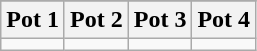<table class="wikitable">
<tr>
</tr>
<tr>
<th>Pot 1</th>
<th>Pot 2</th>
<th>Pot 3</th>
<th>Pot 4</th>
</tr>
<tr>
<td valign=top></td>
<td valign=top></td>
<td valign=top></td>
<td valign=top></td>
</tr>
</table>
